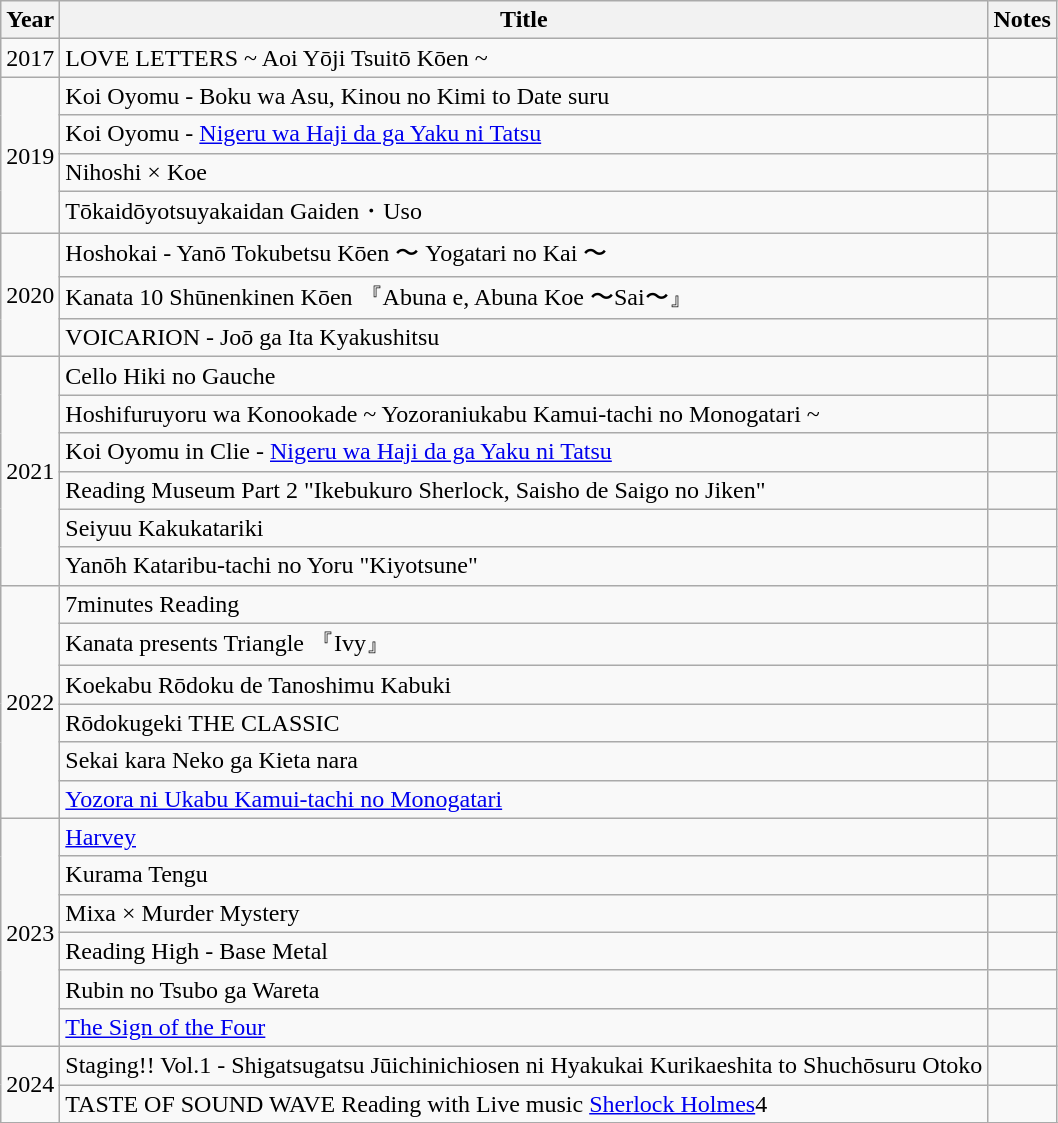<table class="wikitable"|->
<tr>
<th>Year</th>
<th>Title</th>
<th>Notes</th>
</tr>
<tr>
<td rowspan="1">2017</td>
<td>LOVE LETTERS ~ Aoi Yōji Tsuitō Kōen ~</td>
<td></td>
</tr>
<tr>
<td rowspan="4">2019</td>
<td>Koi Oyomu - Boku wa Asu, Kinou no Kimi to Date suru</td>
<td></td>
</tr>
<tr>
<td>Koi Oyomu - <a href='#'>Nigeru wa Haji da ga Yaku ni Tatsu</a></td>
<td></td>
</tr>
<tr>
<td>Nihoshi × Koe</td>
<td></td>
</tr>
<tr>
<td>Tōkaidōyotsuyakaidan Gaiden・Uso</td>
<td></td>
</tr>
<tr>
<td rowspan="3">2020</td>
<td>Hoshokai - Yanō Tokubetsu Kōen 〜 Yogatari no Kai 〜</td>
<td></td>
</tr>
<tr>
<td>Kanata 10 Shūnenkinen Kōen 『Abuna e, Abuna Koe 〜Sai〜』</td>
<td></td>
</tr>
<tr>
<td>VOICARION - Joō ga Ita Kyakushitsu</td>
<td></td>
</tr>
<tr>
<td rowspan="6">2021</td>
<td>Cello Hiki no Gauche</td>
<td></td>
</tr>
<tr>
<td>Hoshifuruyoru wa Konookade ~ Yozoraniukabu Kamui-tachi no Monogatari ~</td>
<td></td>
</tr>
<tr>
<td>Koi Oyomu in Clie - <a href='#'>Nigeru wa Haji da ga Yaku ni Tatsu</a></td>
<td></td>
</tr>
<tr>
<td>Reading Museum Part 2 "Ikebukuro Sherlock, Saisho de Saigo no Jiken"</td>
<td></td>
</tr>
<tr>
<td>Seiyuu Kakukatariki</td>
<td></td>
</tr>
<tr>
<td>Yanōh Kataribu-tachi no Yoru "Kiyotsune"</td>
<td></td>
</tr>
<tr>
<td rowspan="6">2022</td>
<td>7minutes Reading</td>
<td></td>
</tr>
<tr>
<td>Kanata presents Triangle 『Ivy』</td>
<td></td>
</tr>
<tr>
<td>Koekabu Rōdoku de Tanoshimu Kabuki</td>
<td></td>
</tr>
<tr>
<td>Rōdokugeki THE CLASSIC</td>
<td></td>
</tr>
<tr>
<td>Sekai kara Neko ga Kieta nara</td>
<td></td>
</tr>
<tr>
<td><a href='#'>Yozora ni Ukabu Kamui-tachi no Monogatari</a></td>
<td></td>
</tr>
<tr>
<td rowspan="6">2023</td>
<td><a href='#'>Harvey</a></td>
<td></td>
</tr>
<tr>
<td>Kurama Tengu</td>
<td></td>
</tr>
<tr>
<td>Mixa × Murder Mystery</td>
<td></td>
</tr>
<tr>
<td>Reading High - Base Metal</td>
<td></td>
</tr>
<tr>
<td>Rubin no Tsubo ga Wareta</td>
<td></td>
</tr>
<tr>
<td><a href='#'>The Sign of the Four</a></td>
<td></td>
</tr>
<tr>
<td rowspan="2">2024</td>
<td>Staging!! Vol.1 - Shigatsugatsu Jūichinichiosen ni Hyakukai Kurikaeshita to Shuchōsuru Otoko</td>
<td></td>
</tr>
<tr>
<td>TASTE OF SOUND WAVE Reading with Live music <a href='#'>Sherlock Holmes</a>4</td>
<td></td>
</tr>
<tr>
</tr>
</table>
